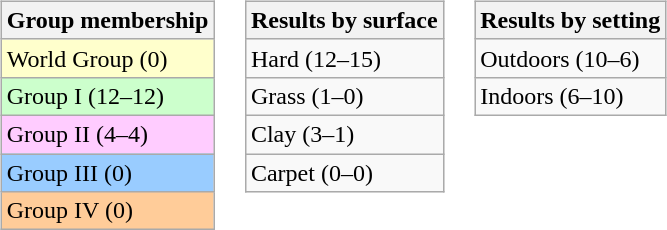<table>
<tr valign=top>
<td><br><table class="wikitable">
<tr>
<th>Group membership</th>
</tr>
<tr style="background:#ffc;">
<td>World Group (0)</td>
</tr>
<tr style="background:#cfc;">
<td>Group I (12–12)</td>
</tr>
<tr style="background:#fcf;">
<td>Group II (4–4)</td>
</tr>
<tr style="background:#9cf;">
<td>Group III (0)</td>
</tr>
<tr style="background:#fc9;">
<td>Group IV (0)</td>
</tr>
</table>
</td>
<td><br><table class=wikitable style>
<tr>
<th>Results by surface</th>
</tr>
<tr>
<td>Hard (12–15)</td>
</tr>
<tr>
<td>Grass (1–0)</td>
</tr>
<tr>
<td>Clay (3–1)</td>
</tr>
<tr>
<td>Carpet (0–0)</td>
</tr>
</table>
</td>
<td><br><table class=wikitable style>
<tr>
<th>Results by setting</th>
</tr>
<tr>
<td>Outdoors (10–6)</td>
</tr>
<tr>
<td>Indoors (6–10)</td>
</tr>
</table>
</td>
</tr>
</table>
